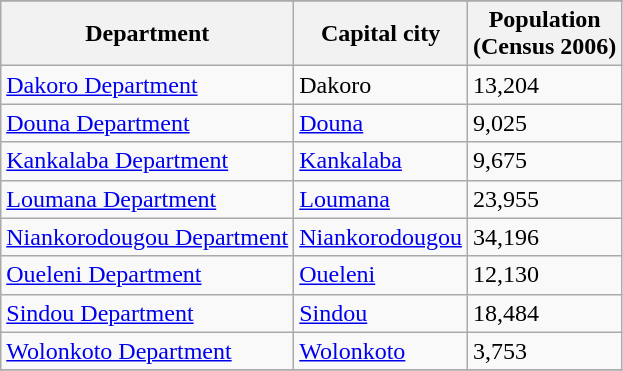<table class="wikitable">
<tr>
</tr>
<tr>
<th>Department</th>
<th>Capital city</th>
<th>Population <br>(Census 2006)</th>
</tr>
<tr>
<td><a href='#'>Dakoro Department</a></td>
<td>Dakoro</td>
<td>13,204</td>
</tr>
<tr>
<td><a href='#'>Douna Department</a></td>
<td><a href='#'>Douna</a></td>
<td>9,025</td>
</tr>
<tr>
<td><a href='#'>Kankalaba Department</a></td>
<td><a href='#'>Kankalaba</a></td>
<td>9,675</td>
</tr>
<tr>
<td><a href='#'>Loumana Department</a></td>
<td><a href='#'>Loumana</a></td>
<td>23,955</td>
</tr>
<tr>
<td><a href='#'>Niankorodougou Department</a></td>
<td><a href='#'>Niankorodougou</a></td>
<td>34,196</td>
</tr>
<tr>
<td><a href='#'>Oueleni Department</a></td>
<td><a href='#'>Oueleni</a></td>
<td>12,130</td>
</tr>
<tr>
<td><a href='#'>Sindou Department</a></td>
<td><a href='#'>Sindou</a></td>
<td>18,484</td>
</tr>
<tr>
<td><a href='#'>Wolonkoto Department</a></td>
<td><a href='#'>Wolonkoto</a></td>
<td>3,753</td>
</tr>
<tr>
</tr>
</table>
